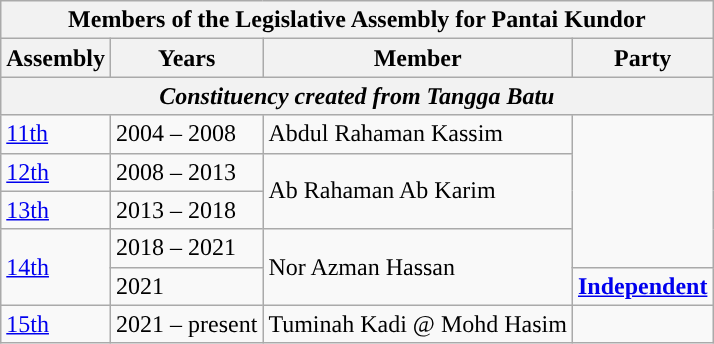<table class=wikitable>
<tr>
<th colspan=4>Members of the Legislative Assembly for Pantai Kundor</th>
</tr>
<tr>
<th>Assembly</th>
<th>Years</th>
<th>Member</th>
<th>Party</th>
</tr>
<tr>
<th colspan=4 align=center><em>Constituency created from Tangga Batu</em></th>
</tr>
<tr>
<td><a href='#'>11th</a></td>
<td>2004 – 2008</td>
<td>Abdul Rahaman Kassim</td>
<td rowspan="4"></td>
</tr>
<tr>
<td><a href='#'>12th</a></td>
<td>2008 – 2013</td>
<td rowspan="2">Ab Rahaman Ab Karim</td>
</tr>
<tr>
<td><a href='#'>13th</a></td>
<td>2013 – 2018</td>
</tr>
<tr>
<td rowspan="2"><a href='#'>14th</a></td>
<td>2018 – 2021</td>
<td rowspan="2">Nor Azman Hassan</td>
</tr>
<tr>
<td>2021</td>
<td><strong><a href='#'>Independent</a></strong></td>
</tr>
<tr>
<td><a href='#'>15th</a></td>
<td>2021 – present</td>
<td>Tuminah Kadi @ Mohd Hasim</td>
<td></td>
</tr>
</table>
